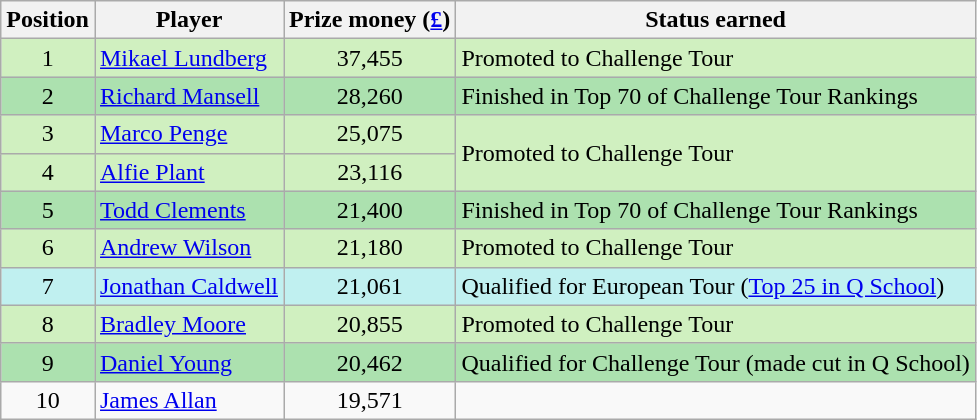<table class="wikitable">
<tr>
<th>Position</th>
<th>Player</th>
<th>Prize money (<a href='#'>£</a>)</th>
<th>Status earned</th>
</tr>
<tr style="background:#D0F0C0;">
<td align=center>1</td>
<td> <a href='#'>Mikael Lundberg</a></td>
<td align=center>37,455</td>
<td>Promoted to Challenge Tour</td>
</tr>
<tr style="background:#ACE1AF;">
<td align=center>2</td>
<td> <a href='#'>Richard Mansell</a></td>
<td align=center>28,260</td>
<td>Finished in Top 70 of Challenge Tour Rankings</td>
</tr>
<tr style="background:#D0F0C0;">
<td align=center>3</td>
<td> <a href='#'>Marco Penge</a></td>
<td align=center>25,075</td>
<td rowspan=2>Promoted to Challenge Tour</td>
</tr>
<tr style="background:#D0F0C0;">
<td align=center>4</td>
<td> <a href='#'>Alfie Plant</a></td>
<td align=center>23,116</td>
</tr>
<tr style="background:#ACE1AF;">
<td align=center>5</td>
<td> <a href='#'>Todd Clements</a></td>
<td align=center>21,400</td>
<td>Finished in Top 70 of Challenge Tour Rankings</td>
</tr>
<tr style="background:#D0F0C0;">
<td align=center>6</td>
<td> <a href='#'>Andrew Wilson</a></td>
<td align=center>21,180</td>
<td>Promoted to Challenge Tour</td>
</tr>
<tr style="background:#C0F0F0;">
<td align=center>7</td>
<td> <a href='#'>Jonathan Caldwell</a></td>
<td align=center>21,061</td>
<td>Qualified for European Tour (<a href='#'>Top 25 in Q School</a>)</td>
</tr>
<tr style="background:#D0F0C0;">
<td align=center>8</td>
<td> <a href='#'>Bradley Moore</a></td>
<td align=center>20,855</td>
<td>Promoted to Challenge Tour</td>
</tr>
<tr style="background:#ACE1AF;">
<td align=center>9</td>
<td> <a href='#'>Daniel Young</a></td>
<td align=center>20,462</td>
<td>Qualified for Challenge Tour (made cut in Q School)</td>
</tr>
<tr>
<td align=center>10</td>
<td> <a href='#'>James Allan</a></td>
<td align=center>19,571</td>
<td></td>
</tr>
</table>
